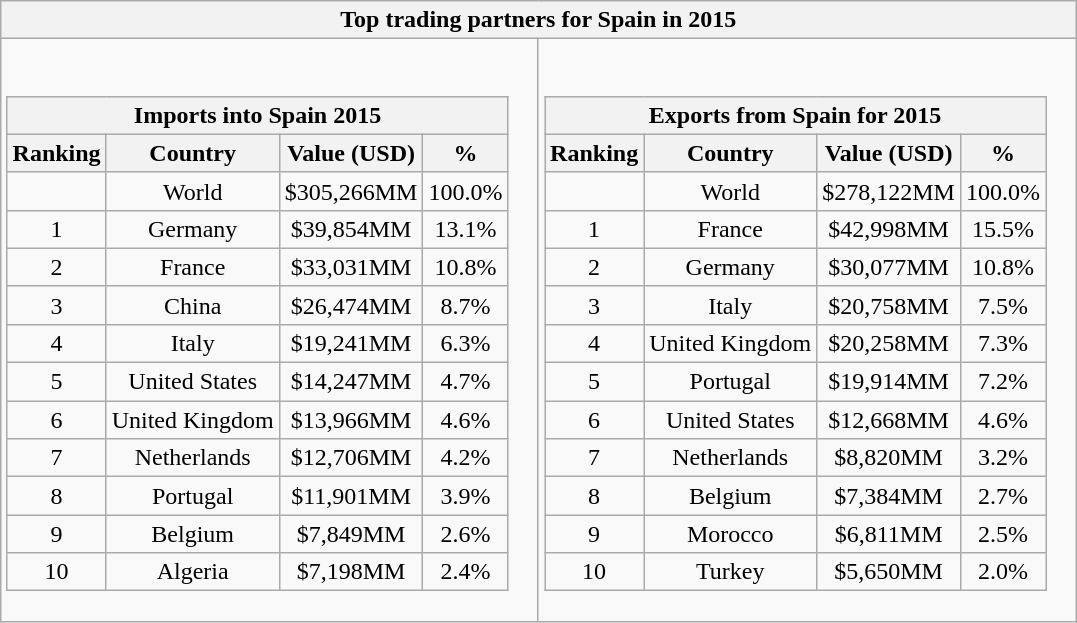<table class="wikitable collapsible collapsed">
<tr>
<th colspan="2">Top trading partners for Spain in 2015</th>
</tr>
<tr>
<td><br><table class="wikitable sortable" style="text-align:center">
<tr>
<th colspan="5" class="unsortable">Imports into Spain 2015</th>
</tr>
<tr>
<th>Ranking</th>
<th style="text-align:center;">Country</th>
<th style="text-align:center;">Value (USD)</th>
<th style="text-align:center;">%</th>
</tr>
<tr>
<td></td>
<td style="text-align:center;">World</td>
<td style="text-align:center;">$305,266MM</td>
<td style="text-align:center;">100.0%</td>
</tr>
<tr>
<td>1</td>
<td style="text-align:center;">Germany</td>
<td style="text-align:center;">$39,854MM</td>
<td style="text-align:center;">13.1%</td>
</tr>
<tr>
<td>2</td>
<td style="text-align:center;">France</td>
<td style="text-align:center;">$33,031MM</td>
<td style="text-align:center;">10.8%</td>
</tr>
<tr>
<td>3</td>
<td style="text-align:center;">China</td>
<td style="text-align:center;">$26,474MM</td>
<td style="text-align:center;">8.7%</td>
</tr>
<tr>
<td>4</td>
<td style="text-align:center;">Italy</td>
<td style="text-align:center;">$19,241MM</td>
<td style="text-align:center;">6.3%</td>
</tr>
<tr>
<td>5</td>
<td style="text-align:center;">United States</td>
<td style="text-align:center;">$14,247MM</td>
<td style="text-align:center;">4.7%</td>
</tr>
<tr>
<td>6</td>
<td style="text-align:center;">United Kingdom</td>
<td style="text-align:center;">$13,966MM</td>
<td style="text-align:center;">4.6%</td>
</tr>
<tr>
<td>7</td>
<td style="text-align:center;">Netherlands</td>
<td style="text-align:center;">$12,706MM</td>
<td style="text-align:center;">4.2%</td>
</tr>
<tr>
<td>8</td>
<td style="text-align:center;">Portugal</td>
<td style="text-align:center;">$11,901MM</td>
<td style="text-align:center;">3.9%</td>
</tr>
<tr>
<td>9</td>
<td style="text-align:center;">Belgium</td>
<td style="text-align:center;">$7,849MM</td>
<td style="text-align:center;">2.6%</td>
</tr>
<tr>
<td>10</td>
<td style="text-align:center;">Algeria</td>
<td style="text-align:center;">$7,198MM</td>
<td style="text-align:center;">2.4%</td>
</tr>
</table>
</td>
<td><br><table class="wikitable sortable" style="text-align:center">
<tr>
<th colspan="5" class="unsortable">Exports from Spain for 2015</th>
</tr>
<tr>
<th>Ranking</th>
<th style="text-align:center;">Country</th>
<th style="text-align:center;">Value (USD)</th>
<th style="text-align:center;">%</th>
</tr>
<tr>
<td></td>
<td style="text-align:center;">World</td>
<td style="text-align:center;">$278,122MM</td>
<td style="text-align:center;">100.0%</td>
</tr>
<tr>
<td>1</td>
<td style="text-align:center;">France</td>
<td style="text-align:center;">$42,998MM</td>
<td style="text-align:center;">15.5%</td>
</tr>
<tr>
<td>2</td>
<td style="text-align:center;">Germany</td>
<td style="text-align:center;">$30,077MM</td>
<td style="text-align:center;">10.8%</td>
</tr>
<tr>
<td>3</td>
<td style="text-align:center;">Italy</td>
<td style="text-align:center;">$20,758MM</td>
<td style="text-align:center;">7.5%</td>
</tr>
<tr>
<td>4</td>
<td style="text-align:center;">United Kingdom</td>
<td style="text-align:center;">$20,258MM</td>
<td style="text-align:center;">7.3%</td>
</tr>
<tr>
<td>5</td>
<td style="text-align:center;">Portugal</td>
<td style="text-align:center;">$19,914MM</td>
<td style="text-align:center;">7.2%</td>
</tr>
<tr>
<td>6</td>
<td style="text-align:center;">United States</td>
<td style="text-align:center;">$12,668MM</td>
<td style="text-align:center;">4.6%</td>
</tr>
<tr>
<td>7</td>
<td style="text-align:center;">Netherlands</td>
<td style="text-align:center;">$8,820MM</td>
<td style="text-align:center;">3.2%</td>
</tr>
<tr>
<td>8</td>
<td style="text-align:center;">Belgium</td>
<td style="text-align:center;">$7,384MM</td>
<td style="text-align:center;">2.7%</td>
</tr>
<tr>
<td>9</td>
<td style="text-align:center;">Morocco</td>
<td style="text-align:center;">$6,811MM</td>
<td style="text-align:center;">2.5%</td>
</tr>
<tr>
<td>10</td>
<td style="text-align:center;">Turkey</td>
<td style="text-align:center;">$5,650MM</td>
<td style="text-align:center;">2.0%</td>
</tr>
</table>
</td>
</tr>
</table>
